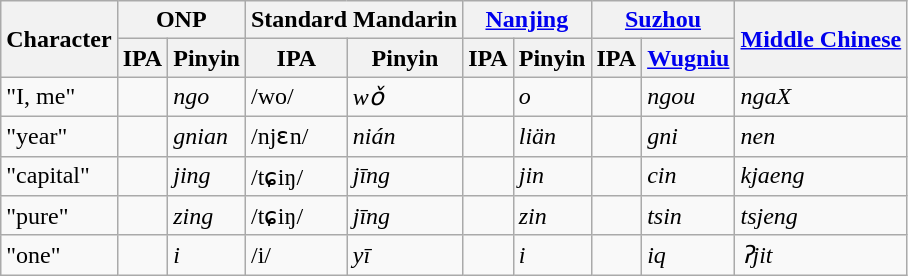<table class=wikitable>
<tr>
<th rowspan="2">Character</th>
<th colspan="2">ONP</th>
<th colspan="2">Standard Mandarin</th>
<th colspan="2"><a href='#'>Nanjing</a></th>
<th colspan="2"><a href='#'>Suzhou</a></th>
<th rowspan="2"><a href='#'>Middle Chinese</a></th>
</tr>
<tr>
<th>IPA</th>
<th>Pinyin</th>
<th>IPA</th>
<th>Pinyin</th>
<th>IPA</th>
<th>Pinyin</th>
<th>IPA</th>
<th><a href='#'>Wugniu</a></th>
</tr>
<tr>
<td> "I, me"</td>
<td></td>
<td><em>ngo</em></td>
<td>/wo/</td>
<td><em>wǒ</em></td>
<td></td>
<td><em>o</em></td>
<td></td>
<td><em>ngou</em></td>
<td><em>ngaX</em></td>
</tr>
<tr>
<td> "year"</td>
<td></td>
<td><em>gnian</em></td>
<td>/njɛn/</td>
<td><em>nián</em></td>
<td></td>
<td><em>liän</em></td>
<td></td>
<td><em>gni</em></td>
<td><em>nen</em></td>
</tr>
<tr>
<td> "capital"</td>
<td></td>
<td><em>jing</em></td>
<td>/tɕiŋ/</td>
<td><em>jīng</em></td>
<td></td>
<td><em>jin</em></td>
<td></td>
<td><em>cin</em></td>
<td><em>kjaeng</em></td>
</tr>
<tr>
<td> "pure"</td>
<td></td>
<td><em>zing</em></td>
<td>/tɕiŋ/</td>
<td><em>jīng</em></td>
<td></td>
<td><em>zin</em></td>
<td></td>
<td><em>tsin</em></td>
<td><em>tsjeng</em></td>
</tr>
<tr>
<td> "one"</td>
<td></td>
<td><em>i</em></td>
<td>/i/</td>
<td><em>yī</em></td>
<td></td>
<td><em>i</em></td>
<td></td>
<td><em>iq</em></td>
<td><em>ʔjit</em></td>
</tr>
</table>
